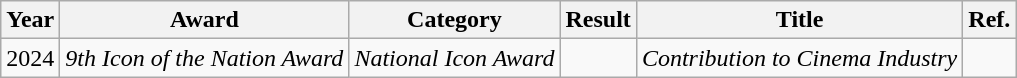<table class="wikitable">
<tr>
<th>Year</th>
<th>Award</th>
<th>Category</th>
<th>Result</th>
<th>Title</th>
<th>Ref.</th>
</tr>
<tr>
<td>2024</td>
<td><em>9th Icon of the Nation Award</em></td>
<td><em>National Icon Award</em></td>
<td></td>
<td><em>Contribution to Cinema Industry</em></td>
<td></td>
</tr>
</table>
